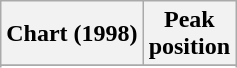<table class="wikitable sortable plainrowheaders" style="text-align:center;">
<tr>
<th scope="col">Chart (1998)</th>
<th scope="col">Peak<br>position</th>
</tr>
<tr>
</tr>
<tr>
</tr>
<tr>
</tr>
</table>
